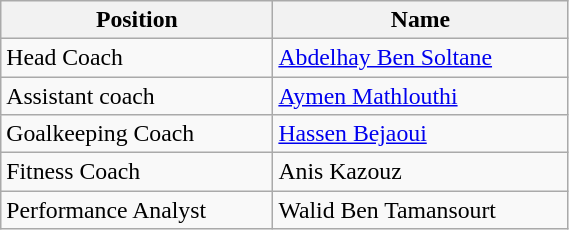<table class="wikitable" style="font-size:99%; text-align:left;" width="30%">
<tr>
<th>Position</th>
<th>Name</th>
</tr>
<tr>
<td>Head Coach</td>
<td> <a href='#'>Abdelhay Ben Soltane</a></td>
</tr>
<tr>
<td>Assistant coach</td>
<td> <a href='#'>Aymen Mathlouthi</a></td>
</tr>
<tr>
<td>Goalkeeping Coach</td>
<td> <a href='#'>Hassen Bejaoui</a></td>
</tr>
<tr>
<td>Fitness Coach</td>
<td> Anis Kazouz</td>
</tr>
<tr>
<td>Performance Analyst</td>
<td> Walid Ben Tamansourt</td>
</tr>
</table>
